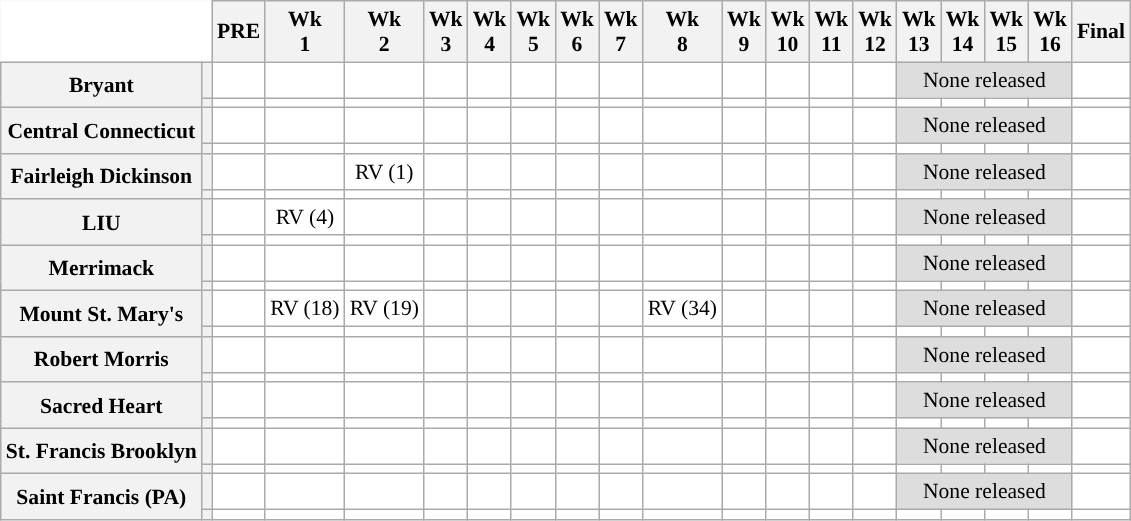<table class="wikitable" style="white-space:nowrap;font-size:90%;">
<tr>
<th colspan=2 style="background:white; border-top-style:hidden; border-left-style:hidden;"> </th>
<th>PRE</th>
<th>Wk<br> 1</th>
<th>Wk<br>2</th>
<th>Wk<br>3</th>
<th>Wk<br>4</th>
<th>Wk<br>5</th>
<th>Wk<br>6</th>
<th>Wk<br>7</th>
<th>Wk<br>8</th>
<th>Wk<br>9</th>
<th>Wk<br>10</th>
<th>Wk<br>11</th>
<th>Wk<br>12</th>
<th>Wk<br>13</th>
<th>Wk<br>14</th>
<th>Wk<br>15</th>
<th>Wk<br>16</th>
<th>Final</th>
</tr>
<tr style="text-align:center;">
<th rowspan=2  style=>Bryant</th>
<th></th>
<td style="background:#FFF;"></td>
<td style="background:#FFF;"></td>
<td style="background:#FFF;"></td>
<td style="background:#FFF;"></td>
<td style="background:#FFF;"></td>
<td style="background:#FFF;"></td>
<td style="background:#FFF;"></td>
<td style="background:#FFF;"></td>
<td style="background:#FFF;"></td>
<td style="background:#FFF;"></td>
<td style="background:#FFF;"></td>
<td style="background:#FFF;"></td>
<td style="background:#FFF;"></td>
<td colspan="4" style="background:#DDD;">None released</td>
<td style="background:#FFF;"></td>
</tr>
<tr>
<th></th>
<td style="background:#FFF;"></td>
<td style="background:#FFF;"></td>
<td style="background:#FFF;"></td>
<td style="background:#FFF;"></td>
<td style="background:#FFF;"></td>
<td style="background:#FFF;"></td>
<td style="background:#FFF;"></td>
<td style="background:#FFF;"></td>
<td style="background:#FFF;"></td>
<td style="background:#FFF;"></td>
<td style="background:#FFF;"></td>
<td style="background:#FFF;"></td>
<td style="background:#FFF;"></td>
<td style="background:#FFF;"></td>
<td style="background:#FFF;"></td>
<td style="background:#FFF;"></td>
<td style="background:#FFF;"></td>
<td style="background:#FFF;"></td>
</tr>
<tr style="text-align:center;">
<th rowspan=2  style=>Central Connecticut</th>
<th></th>
<td style="background:#FFF;"></td>
<td style="background:#FFF;"></td>
<td style="background:#FFF;"></td>
<td style="background:#FFF;"></td>
<td style="background:#FFF;"></td>
<td style="background:#FFF;"></td>
<td style="background:#FFF;"></td>
<td style="background:#FFF;"></td>
<td style="background:#FFF;"></td>
<td style="background:#FFF;"></td>
<td style="background:#FFF;"></td>
<td style="background:#FFF;"></td>
<td style="background:#FFF;"></td>
<td colspan="4" style="background:#DDD;">None released</td>
<td style="background:#FFF;"></td>
</tr>
<tr>
<th></th>
<td style="background:#FFF;"></td>
<td style="background:#FFF;"></td>
<td style="background:#FFF;"></td>
<td style="background:#FFF;"></td>
<td style="background:#FFF;"></td>
<td style="background:#FFF;"></td>
<td style="background:#FFF;"></td>
<td style="background:#FFF;"></td>
<td style="background:#FFF;"></td>
<td style="background:#FFF;"></td>
<td style="background:#FFF;"></td>
<td style="background:#FFF;"></td>
<td style="background:#FFF;"></td>
<td style="background:#FFF;"></td>
<td style="background:#FFF;"></td>
<td style="background:#FFF;"></td>
<td style="background:#FFF;"></td>
<td style="background:#FFF;"></td>
</tr>
<tr style="text-align:center;">
<th rowspan=2  style=>Fairleigh Dickinson</th>
<th></th>
<td style="background:#FFF;"></td>
<td style="background:#FFF;"></td>
<td style="background:#FFF;"> RV (1)</td>
<td style="background:#FFF;"></td>
<td style="background:#FFF;"></td>
<td style="background:#FFF;"></td>
<td style="background:#FFF;"></td>
<td style="background:#FFF;"></td>
<td style="background:#FFF;"></td>
<td style="background:#FFF;"></td>
<td style="background:#FFF;"></td>
<td style="background:#FFF;"></td>
<td style="background:#FFF;"></td>
<td colspan="4" style="background:#DDD;">None released</td>
<td style="background:#FFF;"></td>
</tr>
<tr>
<th></th>
<td style="background:#FFF;"></td>
<td style="background:#FFF;"></td>
<td style="background:#FFF;"></td>
<td style="background:#FFF;"></td>
<td style="background:#FFF;"></td>
<td style="background:#FFF;"></td>
<td style="background:#FFF;"></td>
<td style="background:#FFF;"></td>
<td style="background:#FFF;"></td>
<td style="background:#FFF;"></td>
<td style="background:#FFF;"></td>
<td style="background:#FFF;"></td>
<td style="background:#FFF;"></td>
<td style="background:#FFF;"></td>
<td style="background:#FFF;"></td>
<td style="background:#FFF;"></td>
<td style="background:#FFF;"></td>
<td style="background:#FFF;"></td>
</tr>
<tr style="text-align:center;">
<th rowspan=2  style=>LIU</th>
<th></th>
<td style="background:#FFF;"></td>
<td style="background:#FFF;"> RV (4)</td>
<td style="background:#FFF;"></td>
<td style="background:#FFF;"></td>
<td style="background:#FFF;"></td>
<td style="background:#FFF;"></td>
<td style="background:#FFF;"></td>
<td style="background:#FFF;"></td>
<td style="background:#FFF;"></td>
<td style="background:#FFF;"></td>
<td style="background:#FFF;"></td>
<td style="background:#FFF;"></td>
<td style="background:#FFF;"></td>
<td colspan="4" style="background:#DDD;">None released</td>
<td style="background:#FFF;"></td>
</tr>
<tr>
<th></th>
<td style="background:#FFF;"></td>
<td style="background:#FFF;"></td>
<td style="background:#FFF;"></td>
<td style="background:#FFF;"></td>
<td style="background:#FFF;"></td>
<td style="background:#FFF;"></td>
<td style="background:#FFF;"></td>
<td style="background:#FFF;"></td>
<td style="background:#FFF;"></td>
<td style="background:#FFF;"></td>
<td style="background:#FFF;"></td>
<td style="background:#FFF;"></td>
<td style="background:#FFF;"></td>
<td style="background:#FFF;"></td>
<td style="background:#FFF;"></td>
<td style="background:#FFF;"></td>
<td style="background:#FFF;"></td>
<td style="background:#FFF;"></td>
</tr>
<tr style="text-align:center;">
<th rowspan=2  style=>Merrimack</th>
<th></th>
<td style="background:#FFF;"></td>
<td style="background:#FFF;"></td>
<td style="background:#FFF;"></td>
<td style="background:#FFF;"></td>
<td style="background:#FFF;"></td>
<td style="background:#FFF;"></td>
<td style="background:#FFF;"></td>
<td style="background:#FFF;"></td>
<td style="background:#FFF;"></td>
<td style="background:#FFF;"></td>
<td style="background:#FFF;"></td>
<td style="background:#FFF;"></td>
<td style="background:#FFF;"></td>
<td colspan="4" style="background:#DDD;">None released</td>
<td style="background:#FFF;"></td>
</tr>
<tr>
<th></th>
<td style="background:#FFF;"></td>
<td style="background:#FFF;"></td>
<td style="background:#FFF;"></td>
<td style="background:#FFF;"></td>
<td style="background:#FFF;"></td>
<td style="background:#FFF;"></td>
<td style="background:#FFF;"></td>
<td style="background:#FFF;"></td>
<td style="background:#FFF;"></td>
<td style="background:#FFF;"></td>
<td style="background:#FFF;"></td>
<td style="background:#FFF;"></td>
<td style="background:#FFF;"></td>
<td style="background:#FFF;"></td>
<td style="background:#FFF;"></td>
<td style="background:#FFF;"></td>
<td style="background:#FFF;"></td>
<td style="background:#FFF;"></td>
</tr>
<tr style="text-align:center;">
<th rowspan=2  style=>Mount St. Mary's</th>
<th></th>
<td style="background:#FFF;"></td>
<td style="background:#FFF;"> RV (18)</td>
<td style="background:#FFF;"> RV (19)</td>
<td style="background:#FFF;"></td>
<td style="background:#FFF;"></td>
<td style="background:#FFF;"></td>
<td style="background:#FFF;"></td>
<td style="background:#FFF;"></td>
<td style="background:#FFF;"> RV (34)</td>
<td style="background:#FFF;"></td>
<td style="background:#FFF;"></td>
<td style="background:#FFF;"></td>
<td style="background:#FFF;"></td>
<td colspan="4" style="background:#DDD;">None released</td>
<td style="background:#FFF;"></td>
</tr>
<tr>
<th></th>
<td style="background:#FFF;"></td>
<td style="background:#FFF;"></td>
<td style="background:#FFF;"></td>
<td style="background:#FFF;"></td>
<td style="background:#FFF;"></td>
<td style="background:#FFF;"></td>
<td style="background:#FFF;"></td>
<td style="background:#FFF;"></td>
<td style="background:#FFF;"></td>
<td style="background:#FFF;"></td>
<td style="background:#FFF;"></td>
<td style="background:#FFF;"></td>
<td style="background:#FFF;"></td>
<td style="background:#FFF;"></td>
<td style="background:#FFF;"></td>
<td style="background:#FFF;"></td>
<td style="background:#FFF;"></td>
<td style="background:#FFF;"></td>
</tr>
<tr style="text-align:center;">
<th rowspan=2  style=>Robert Morris</th>
<th></th>
<td style="background:#FFF;"></td>
<td style="background:#FFF;"></td>
<td style="background:#FFF;"></td>
<td style="background:#FFF;"></td>
<td style="background:#FFF;"></td>
<td style="background:#FFF;"></td>
<td style="background:#FFF;"></td>
<td style="background:#FFF;"></td>
<td style="background:#FFF;"></td>
<td style="background:#FFF;"></td>
<td style="background:#FFF;"></td>
<td style="background:#FFF;"></td>
<td style="background:#FFF;"></td>
<td colspan="4" style="background:#DDD;">None released</td>
<td style="background:#FFF;"></td>
</tr>
<tr>
<th></th>
<td style="background:#FFF;"></td>
<td style="background:#FFF;"></td>
<td style="background:#FFF;"></td>
<td style="background:#FFF;"></td>
<td style="background:#FFF;"></td>
<td style="background:#FFF;"></td>
<td style="background:#FFF;"></td>
<td style="background:#FFF;"></td>
<td style="background:#FFF;"></td>
<td style="background:#FFF;"></td>
<td style="background:#FFF;"></td>
<td style="background:#FFF;"></td>
<td style="background:#FFF;"></td>
<td style="background:#FFF;"></td>
<td style="background:#FFF;"></td>
<td style="background:#FFF;"></td>
<td style="background:#FFF;"></td>
<td style="background:#FFF;"></td>
</tr>
<tr style="text-align:center;">
<th rowspan=2  style=>Sacred Heart</th>
<th></th>
<td style="background:#FFF;"></td>
<td style="background:#FFF;"></td>
<td style="background:#FFF;"></td>
<td style="background:#FFF;"></td>
<td style="background:#FFF;"></td>
<td style="background:#FFF;"></td>
<td style="background:#FFF;"></td>
<td style="background:#FFF;"></td>
<td style="background:#FFF;"></td>
<td style="background:#FFF;"></td>
<td style="background:#FFF;"></td>
<td style="background:#FFF;"></td>
<td style="background:#FFF;"></td>
<td colspan="4" style="background:#DDD;">None released</td>
<td style="background:#FFF;"></td>
</tr>
<tr>
<th></th>
<td style="background:#FFF;"></td>
<td style="background:#FFF;"></td>
<td style="background:#FFF;"></td>
<td style="background:#FFF;"></td>
<td style="background:#FFF;"></td>
<td style="background:#FFF;"></td>
<td style="background:#FFF;"></td>
<td style="background:#FFF;"></td>
<td style="background:#FFF;"></td>
<td style="background:#FFF;"></td>
<td style="background:#FFF;"></td>
<td style="background:#FFF;"></td>
<td style="background:#FFF;"></td>
<td style="background:#FFF;"></td>
<td style="background:#FFF;"></td>
<td style="background:#FFF;"></td>
<td style="background:#FFF;"></td>
<td style="background:#FFF;"></td>
</tr>
<tr style="text-align:center;">
<th rowspan=2 style="background:#">St. Francis Brooklyn</th>
<th></th>
<td style="background:#FFF;"></td>
<td style="background:#FFF;"></td>
<td style="background:#FFF;"></td>
<td style="background:#FFF;"></td>
<td style="background:#FFF;"></td>
<td style="background:#FFF;"></td>
<td style="background:#FFF;"></td>
<td style="background:#FFF;"></td>
<td style="background:#FFF;"></td>
<td style="background:#FFF;"></td>
<td style="background:#FFF;"></td>
<td style="background:#FFF;"></td>
<td style="background:#FFF;"></td>
<td colspan="4" style="background:#DDD;">None released</td>
<td style="background:#FFF;"></td>
</tr>
<tr>
<th></th>
<td style="background:#FFF;"></td>
<td style="background:#FFF;"></td>
<td style="background:#FFF;"></td>
<td style="background:#FFF;"></td>
<td style="background:#FFF;"></td>
<td style="background:#FFF;"></td>
<td style="background:#FFF;"></td>
<td style="background:#FFF;"></td>
<td style="background:#FFF;"></td>
<td style="background:#FFF;"></td>
<td style="background:#FFF;"></td>
<td style="background:#FFF;"></td>
<td style="background:#FFF;"></td>
<td style="background:#FFF;"></td>
<td style="background:#FFF;"></td>
<td style="background:#FFF;"></td>
<td style="background:#FFF;"></td>
<td style="background:#FFF;"></td>
</tr>
<tr style="text-align:center;">
<th rowspan=2 style="background:#">Saint Francis (PA)</th>
<th></th>
<td style="background:#FFF;"></td>
<td style="background:#FFF;"></td>
<td style="background:#FFF;"></td>
<td style="background:#FFF;"></td>
<td style="background:#FFF;"></td>
<td style="background:#FFF;"></td>
<td style="background:#FFF;"></td>
<td style="background:#FFF;"></td>
<td style="background:#FFF;"></td>
<td style="background:#FFF;"></td>
<td style="background:#FFF;"></td>
<td style="background:#FFF;"></td>
<td style="background:#FFF;"></td>
<td colspan="4" style="background:#DDD;">None released</td>
<td style="background:#FFF;"></td>
</tr>
<tr>
<th></th>
<td style="background:#FFF;"></td>
<td style="background:#FFF;"></td>
<td style="background:#FFF;"></td>
<td style="background:#FFF;"></td>
<td style="background:#FFF;"></td>
<td style="background:#FFF;"></td>
<td style="background:#FFF;"></td>
<td style="background:#FFF;"></td>
<td style="background:#FFF;"></td>
<td style="background:#FFF;"></td>
<td style="background:#FFF;"></td>
<td style="background:#FFF;"></td>
<td style="background:#FFF;"></td>
<td style="background:#FFF;"></td>
<td style="background:#FFF;"></td>
<td style="background:#FFF;"></td>
<td style="background:#FFF;"></td>
<td style="background:#FFF;"></td>
</tr>
</table>
